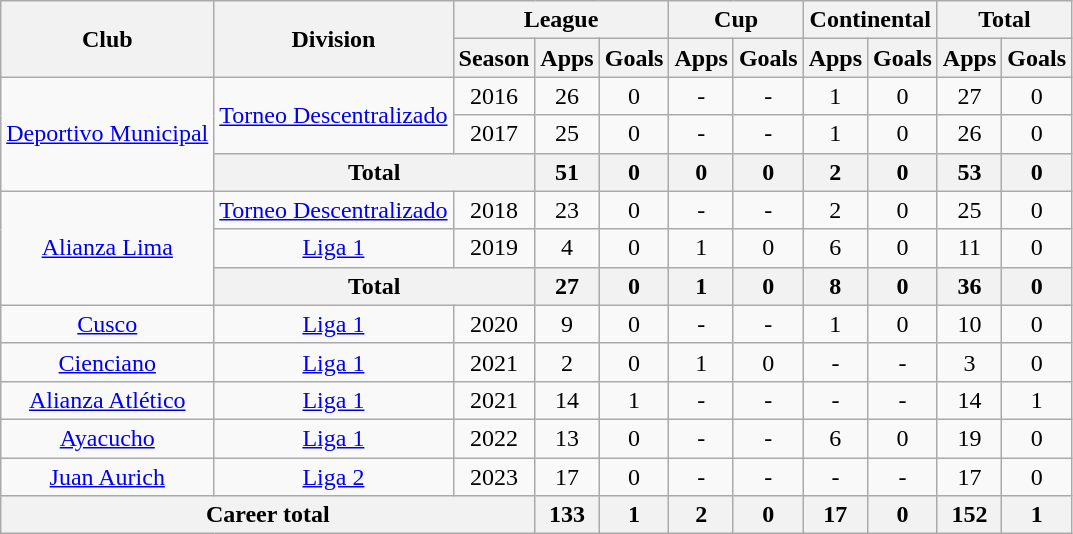<table class="wikitable" style="text-align: center">
<tr>
<th rowspan="2">Club</th>
<th rowspan="2">Division</th>
<th colspan="3">League</th>
<th colspan="2">Cup</th>
<th colspan="2">Continental</th>
<th colspan="2">Total</th>
</tr>
<tr>
<th>Season</th>
<th>Apps</th>
<th>Goals</th>
<th>Apps</th>
<th>Goals</th>
<th>Apps</th>
<th>Goals</th>
<th>Apps</th>
<th>Goals</th>
</tr>
<tr>
<td rowspan="3"><a href='#'>Deportivo Municipal</a></td>
<td rowspan="2"><a href='#'>Torneo Descentralizado</a></td>
<td>2016</td>
<td>26</td>
<td>0</td>
<td>-</td>
<td>-</td>
<td>1</td>
<td>0</td>
<td>27</td>
<td>0</td>
</tr>
<tr>
<td>2017</td>
<td>25</td>
<td>0</td>
<td>-</td>
<td>-</td>
<td>1</td>
<td>0</td>
<td>26</td>
<td>0</td>
</tr>
<tr>
<th colspan="2">Total</th>
<th>51</th>
<th>0</th>
<th>0</th>
<th>0</th>
<th>2</th>
<th>0</th>
<th>53</th>
<th>0</th>
</tr>
<tr>
<td rowspan="3"><a href='#'>Alianza Lima</a></td>
<td><a href='#'>Torneo Descentralizado</a></td>
<td>2018</td>
<td>23</td>
<td>0</td>
<td>-</td>
<td>-</td>
<td>2</td>
<td>0</td>
<td>25</td>
<td>0</td>
</tr>
<tr>
<td><a href='#'>Liga 1</a></td>
<td>2019</td>
<td>4</td>
<td>0</td>
<td>1</td>
<td>0</td>
<td>6</td>
<td>0</td>
<td>11</td>
<td>0</td>
</tr>
<tr>
<th colspan="2">Total</th>
<th>27</th>
<th>0</th>
<th>1</th>
<th>0</th>
<th>8</th>
<th>0</th>
<th>36</th>
<th>0</th>
</tr>
<tr>
<td><a href='#'>Cusco</a></td>
<td><a href='#'>Liga 1</a></td>
<td>2020</td>
<td>9</td>
<td>0</td>
<td>-</td>
<td>-</td>
<td>1</td>
<td>0</td>
<td>10</td>
<td>0</td>
</tr>
<tr>
<td><a href='#'>Cienciano</a></td>
<td><a href='#'>Liga 1</a></td>
<td>2021</td>
<td>2</td>
<td>0</td>
<td>1</td>
<td>0</td>
<td>-</td>
<td>-</td>
<td>3</td>
<td>0</td>
</tr>
<tr>
<td><a href='#'>Alianza Atlético</a></td>
<td><a href='#'>Liga 1</a></td>
<td>2021</td>
<td>14</td>
<td>1</td>
<td>-</td>
<td>-</td>
<td>-</td>
<td>-</td>
<td>14</td>
<td>1</td>
</tr>
<tr>
<td><a href='#'>Ayacucho</a></td>
<td><a href='#'>Liga 1</a></td>
<td>2022</td>
<td>13</td>
<td>0</td>
<td>-</td>
<td>-</td>
<td>6</td>
<td>0</td>
<td>19</td>
<td>0</td>
</tr>
<tr>
<td><a href='#'>Juan Aurich</a></td>
<td><a href='#'>Liga 2</a></td>
<td>2023</td>
<td>17</td>
<td>0</td>
<td>-</td>
<td>-</td>
<td>-</td>
<td>-</td>
<td>17</td>
<td>0</td>
</tr>
<tr>
<th colspan="3">Career total</th>
<th>133</th>
<th>1</th>
<th>2</th>
<th>0</th>
<th>17</th>
<th>0</th>
<th>152</th>
<th>1</th>
</tr>
</table>
